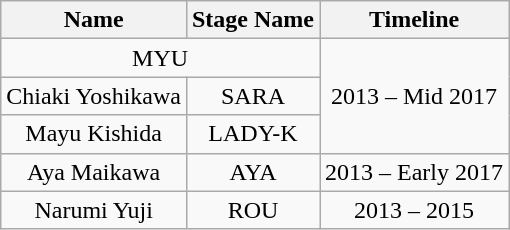<table class="wikitable" style="text-align: center;">
<tr>
<th>Name</th>
<th>Stage Name</th>
<th>Timeline</th>
</tr>
<tr>
<td colspan="2">MYU</td>
<td rowspan="3">2013 – Mid 2017</td>
</tr>
<tr>
<td>Chiaki Yoshikawa</td>
<td>SARA</td>
</tr>
<tr>
<td>Mayu Kishida</td>
<td>LADY-K</td>
</tr>
<tr>
<td>Aya Maikawa</td>
<td>AYA</td>
<td>2013 – Early 2017</td>
</tr>
<tr>
<td>Narumi Yuji</td>
<td>ROU</td>
<td>2013 – 2015</td>
</tr>
</table>
